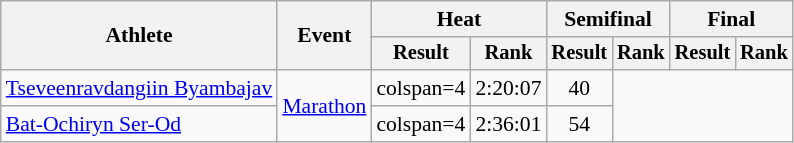<table class="wikitable" style="font-size:90%">
<tr>
<th rowspan="2">Athlete</th>
<th rowspan="2">Event</th>
<th colspan="2">Heat</th>
<th colspan="2">Semifinal</th>
<th colspan="2">Final</th>
</tr>
<tr style="font-size:95%">
<th>Result</th>
<th>Rank</th>
<th>Result</th>
<th>Rank</th>
<th>Result</th>
<th>Rank</th>
</tr>
<tr style=text-align:center>
<td style=text-align:left><a href='#'>Tseveenravdangiin Byambajav</a></td>
<td style=text-align:left rowspan=2><a href='#'>Marathon</a></td>
<td>colspan=4 </td>
<td>2:20:07</td>
<td>40</td>
</tr>
<tr style=text-align:center>
<td style=text-align:left><a href='#'>Bat-Ochiryn Ser-Od</a></td>
<td>colspan=4 </td>
<td>2:36:01</td>
<td>54</td>
</tr>
</table>
